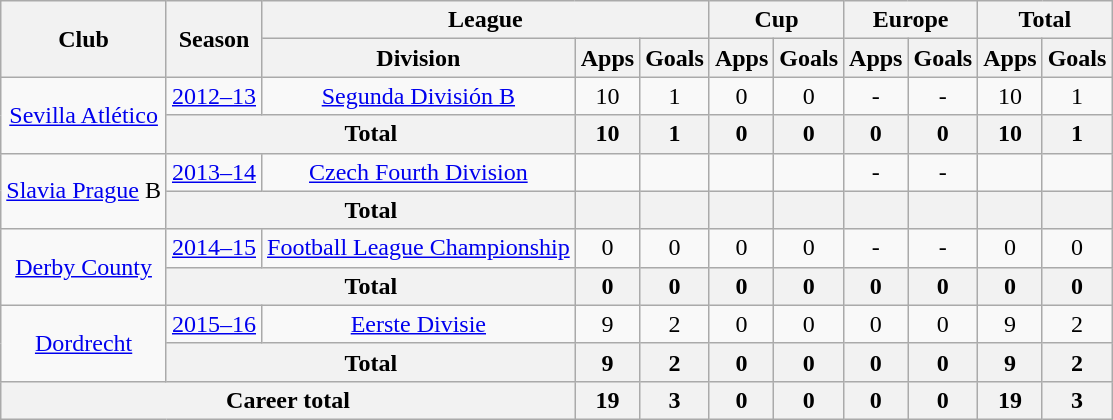<table class="wikitable" style="text-align: center;">
<tr>
<th rowspan=2>Club</th>
<th rowspan=2>Season</th>
<th colspan=3>League</th>
<th colspan=2>Cup</th>
<th colspan=2>Europe</th>
<th colspan=2>Total</th>
</tr>
<tr>
<th>Division</th>
<th>Apps</th>
<th>Goals</th>
<th>Apps</th>
<th>Goals</th>
<th>Apps</th>
<th>Goals</th>
<th>Apps</th>
<th>Goals</th>
</tr>
<tr>
<td rowspan=2><a href='#'>Sevilla Atlético</a></td>
<td><a href='#'>2012–13</a></td>
<td><a href='#'>Segunda División B</a></td>
<td>10</td>
<td>1</td>
<td>0</td>
<td>0</td>
<td>-</td>
<td>-</td>
<td>10</td>
<td>1</td>
</tr>
<tr>
<th colspan=2>Total</th>
<th>10</th>
<th>1</th>
<th>0</th>
<th>0</th>
<th>0</th>
<th>0</th>
<th>10</th>
<th>1</th>
</tr>
<tr>
<td rowspan=2><a href='#'>Slavia Prague</a> B</td>
<td><a href='#'>2013–14</a></td>
<td><a href='#'>Czech Fourth Division</a></td>
<td></td>
<td></td>
<td></td>
<td></td>
<td>-</td>
<td>-</td>
<td></td>
<td></td>
</tr>
<tr>
<th colspan=2>Total</th>
<th></th>
<th></th>
<th></th>
<th></th>
<th></th>
<th></th>
<th></th>
<th></th>
</tr>
<tr>
<td rowspan=2><a href='#'>Derby County</a></td>
<td><a href='#'>2014–15</a></td>
<td><a href='#'>Football League Championship</a></td>
<td>0</td>
<td>0</td>
<td>0</td>
<td>0</td>
<td>-</td>
<td>-</td>
<td>0</td>
<td>0</td>
</tr>
<tr>
<th colspan=2>Total</th>
<th>0</th>
<th>0</th>
<th>0</th>
<th>0</th>
<th>0</th>
<th>0</th>
<th>0</th>
<th>0</th>
</tr>
<tr>
<td rowspan=2><a href='#'>Dordrecht</a></td>
<td><a href='#'>2015–16</a></td>
<td><a href='#'>Eerste Divisie</a></td>
<td>9</td>
<td>2</td>
<td>0</td>
<td>0</td>
<td>0</td>
<td>0</td>
<td>9</td>
<td>2</td>
</tr>
<tr>
<th colspan=2>Total</th>
<th>9</th>
<th>2</th>
<th>0</th>
<th>0</th>
<th>0</th>
<th>0</th>
<th>9</th>
<th>2</th>
</tr>
<tr>
<th colspan=3>Career total</th>
<th>19</th>
<th>3</th>
<th>0</th>
<th>0</th>
<th>0</th>
<th>0</th>
<th>19</th>
<th>3</th>
</tr>
</table>
